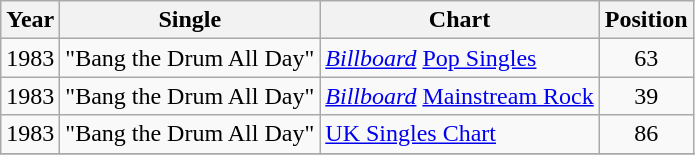<table class="wikitable">
<tr>
<th align="left">Year</th>
<th align="left">Single</th>
<th align="left">Chart</th>
<th align="left">Position</th>
</tr>
<tr>
<td>1983</td>
<td>"Bang the Drum All Day"</td>
<td><em><a href='#'>Billboard</a></em> <a href='#'>Pop Singles</a></td>
<td align="center">63</td>
</tr>
<tr>
<td>1983</td>
<td>"Bang the Drum All Day"</td>
<td><em><a href='#'>Billboard</a></em> <a href='#'>Mainstream Rock</a></td>
<td align="center">39</td>
</tr>
<tr>
<td>1983</td>
<td>"Bang the Drum All Day"</td>
<td><a href='#'>UK Singles Chart</a></td>
<td align="center">86</td>
</tr>
<tr>
</tr>
</table>
